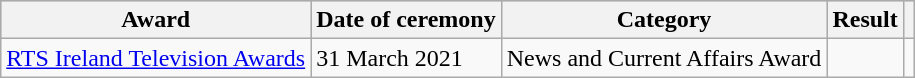<table class="wikitable plainrowheaders sortable">
<tr style="background:#ccc; text-align:center;">
<th scope="col">Award</th>
<th scope="col">Date of ceremony</th>
<th scope="col">Category</th>
<th scope="col">Result</th>
<th scope="col" class="unsortable"></th>
</tr>
<tr>
<td><a href='#'>RTS Ireland Television Awards</a></td>
<td>31 March 2021</td>
<td>News and Current Affairs Award</td>
<td></td>
<td style="text-align:center;"></td>
</tr>
</table>
